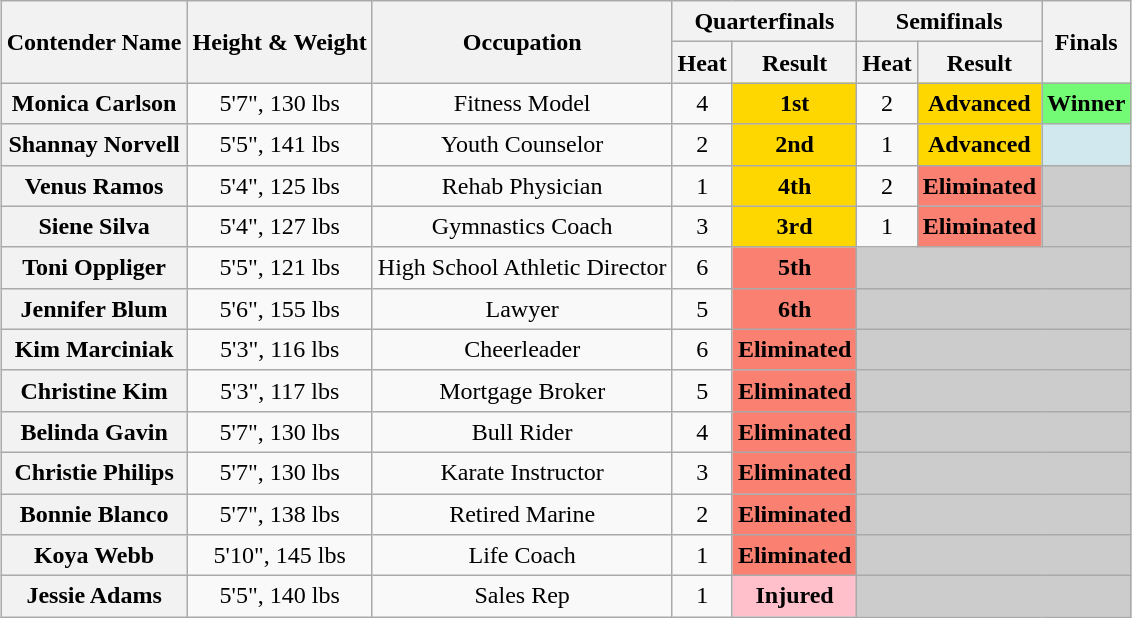<table class="wikitable sortable" style="text-align:center; line-height:20px; width:auto; margin:auto;" >
<tr>
<th scope="col" rowspan=2>Contender Name</th>
<th scope="col" rowspan=2>Height & Weight</th>
<th scope="col" rowspan=2>Occupation</th>
<th colspan=2>Quarterfinals</th>
<th colspan=2>Semifinals</th>
<th rowspan=2>Finals</th>
</tr>
<tr>
<th scope="col">Heat</th>
<th scope="col">Result</th>
<th scope="col">Heat</th>
<th scope="col">Result</th>
</tr>
<tr>
<th>Monica Carlson</th>
<td>5'7", 130 lbs</td>
<td>Fitness Model</td>
<td>4</td>
<td style="background:gold"><strong>1st</strong></td>
<td>2</td>
<td style="background:gold"><strong>Advanced</strong></td>
<td style="background:#73FB76"><strong>Winner</strong></td>
</tr>
<tr>
<th>Shannay Norvell</th>
<td>5'5", 141 lbs</td>
<td>Youth Counselor</td>
<td>2</td>
<td style="background:gold"><strong>2nd</strong></td>
<td>1</td>
<td style="background:gold"><strong>Advanced</strong></td>
<td style="background:#D1E8EF"><strong></strong></td>
</tr>
<tr>
<th>Venus Ramos</th>
<td>5'4", 125 lbs</td>
<td>Rehab Physician</td>
<td>1</td>
<td style="background:gold"><strong>4th</strong></td>
<td>2</td>
<td style="background:salmon"><strong>Eliminated</strong></td>
<td colspan=1 style="background:#ccc"></td>
</tr>
<tr>
<th>Siene Silva</th>
<td>5'4", 127 lbs</td>
<td>Gymnastics Coach</td>
<td>3</td>
<td style="background:gold"><strong>3rd</strong></td>
<td>1</td>
<td style="background:salmon"><strong>Eliminated</strong></td>
<td colspan=1 style="background:#ccc"></td>
</tr>
<tr>
<th>Toni Oppliger</th>
<td>5'5", 121 lbs</td>
<td>High School Athletic Director</td>
<td>6</td>
<td style="background:salmon"><strong>5th</strong></td>
<td colspan=3 style="background:#ccc"></td>
</tr>
<tr>
<th>Jennifer Blum</th>
<td>5'6", 155 lbs</td>
<td>Lawyer</td>
<td>5</td>
<td style="background:salmon"><strong>6th</strong></td>
<td colspan=3 style="background:#ccc"></td>
</tr>
<tr>
<th>Kim Marciniak</th>
<td>5'3", 116 lbs</td>
<td>Cheerleader</td>
<td>6</td>
<td style="background:salmon"><strong>Eliminated</strong></td>
<td colspan=3 style="background:#ccc"></td>
</tr>
<tr>
<th>Christine Kim</th>
<td>5'3", 117 lbs</td>
<td>Mortgage Broker</td>
<td>5</td>
<td style="background:salmon"><strong>Eliminated</strong></td>
<td colspan=3 style="background:#ccc"></td>
</tr>
<tr>
<th>Belinda Gavin</th>
<td>5'7", 130 lbs</td>
<td>Bull Rider</td>
<td>4</td>
<td style="background:salmon"><strong>Eliminated</strong></td>
<td colspan=3 style="background:#ccc"></td>
</tr>
<tr>
<th>Christie Philips</th>
<td>5'7", 130 lbs</td>
<td>Karate Instructor</td>
<td>3</td>
<td style="background:salmon"><strong>Eliminated</strong></td>
<td colspan=3 style="background:#ccc"></td>
</tr>
<tr>
<th>Bonnie Blanco</th>
<td>5'7", 138 lbs</td>
<td>Retired Marine</td>
<td>2</td>
<td style="background:salmon"><strong>Eliminated</strong></td>
<td colspan=3 style="background:#ccc"></td>
</tr>
<tr>
<th>Koya Webb</th>
<td>5'10", 145 lbs</td>
<td>Life Coach</td>
<td>1</td>
<td style="background:salmon"><strong>Eliminated</strong></td>
<td colspan=3 style="background:#ccc"></td>
</tr>
<tr>
<th>Jessie Adams</th>
<td>5'5", 140 lbs</td>
<td>Sales Rep</td>
<td>1</td>
<td style="background:pink;"><strong>Injured</strong></td>
<td colspan=3 style="background:#ccc"></td>
</tr>
</table>
